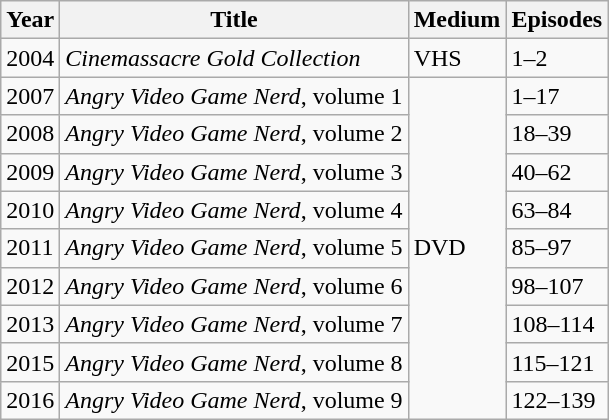<table class="wikitable sortable">
<tr>
<th>Year</th>
<th>Title</th>
<th>Medium</th>
<th>Episodes</th>
</tr>
<tr>
<td>2004</td>
<td><em>Cinemassacre Gold Collection</em></td>
<td>VHS</td>
<td>1–2</td>
</tr>
<tr>
<td>2007</td>
<td><em>Angry Video Game Nerd</em>, volume 1</td>
<td rowspan="9">DVD</td>
<td>1–17</td>
</tr>
<tr>
<td>2008</td>
<td><em>Angry Video Game Nerd</em>, volume 2</td>
<td>18–39</td>
</tr>
<tr>
<td>2009</td>
<td><em>Angry Video Game Nerd</em>, volume 3</td>
<td>40–62</td>
</tr>
<tr>
<td>2010</td>
<td><em>Angry Video Game Nerd</em>, volume 4</td>
<td>63–84</td>
</tr>
<tr>
<td>2011</td>
<td><em>Angry Video Game Nerd</em>, volume 5</td>
<td>85–97</td>
</tr>
<tr>
<td>2012</td>
<td><em>Angry Video Game Nerd</em>, volume 6</td>
<td>98–107</td>
</tr>
<tr>
<td>2013</td>
<td><em>Angry Video Game Nerd</em>, volume 7</td>
<td>108–114</td>
</tr>
<tr>
<td>2015</td>
<td><em>Angry Video Game Nerd</em>, volume 8</td>
<td>115–121</td>
</tr>
<tr>
<td>2016</td>
<td><em>Angry Video Game Nerd</em>, volume 9</td>
<td>122–139</td>
</tr>
</table>
